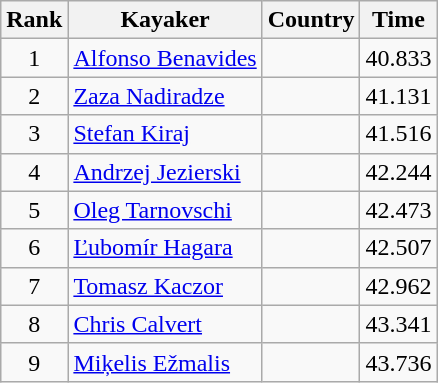<table class="wikitable" style="text-align:center">
<tr>
<th>Rank</th>
<th>Kayaker</th>
<th>Country</th>
<th>Time</th>
</tr>
<tr>
<td>1</td>
<td align="left"><a href='#'>Alfonso Benavides</a></td>
<td align="left"></td>
<td>40.833</td>
</tr>
<tr>
<td>2</td>
<td align="left"><a href='#'>Zaza Nadiradze</a></td>
<td align="left"></td>
<td>41.131</td>
</tr>
<tr>
<td>3</td>
<td align="left"><a href='#'>Stefan Kiraj</a></td>
<td align="left"></td>
<td>41.516</td>
</tr>
<tr>
<td>4</td>
<td align="left"><a href='#'>Andrzej Jezierski</a></td>
<td align="left"></td>
<td>42.244</td>
</tr>
<tr>
<td>5</td>
<td align="left"><a href='#'>Oleg Tarnovschi</a></td>
<td align="left"></td>
<td>42.473</td>
</tr>
<tr>
<td>6</td>
<td align="left"><a href='#'>Ľubomír Hagara</a></td>
<td align="left"></td>
<td>42.507</td>
</tr>
<tr>
<td>7</td>
<td align="left"><a href='#'>Tomasz Kaczor</a></td>
<td align="left"></td>
<td>42.962</td>
</tr>
<tr>
<td>8</td>
<td align="left"><a href='#'>Chris Calvert</a></td>
<td align="left"></td>
<td>43.341</td>
</tr>
<tr>
<td>9</td>
<td align="left"><a href='#'>Miķelis Ežmalis</a></td>
<td align="left"></td>
<td>43.736</td>
</tr>
</table>
